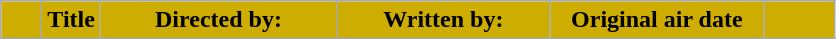<table class=wikitable style="background:#FFFFFF">
<tr>
<th style="background:#CDAD00; width:20px"></th>
<th style="background:#CDAD00">Title</th>
<th style="background:#CDAD00; width:150px">Directed by:</th>
<th style="background:#CDAD00; width:135px">Written by:</th>
<th style="background:#CDAD00; width:135px">Original air date</th>
<th style="background:#CDAD00; width:40px"><br>











</th>
</tr>
</table>
